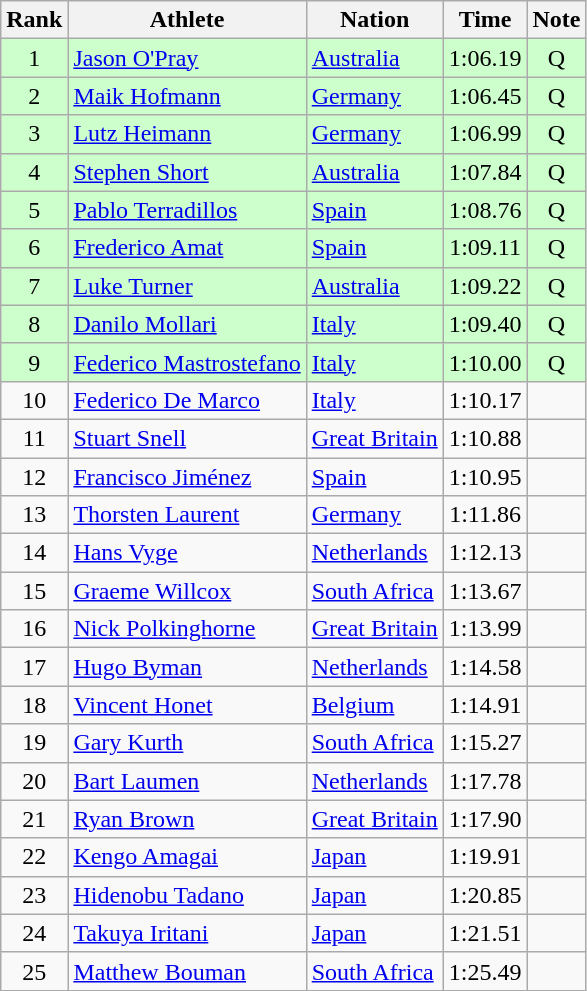<table class="wikitable sortable" style="text-align:center">
<tr>
<th>Rank</th>
<th>Athlete</th>
<th>Nation</th>
<th>Time</th>
<th>Note</th>
</tr>
<tr bgcolor=ccffcc>
<td>1</td>
<td align=left><a href='#'>Jason O'Pray</a></td>
<td align=left> <a href='#'>Australia</a></td>
<td>1:06.19</td>
<td>Q</td>
</tr>
<tr bgcolor=ccffcc>
<td>2</td>
<td align=left><a href='#'>Maik Hofmann</a></td>
<td align=left> <a href='#'>Germany</a></td>
<td>1:06.45</td>
<td>Q</td>
</tr>
<tr bgcolor=ccffcc>
<td>3</td>
<td align=left><a href='#'>Lutz Heimann</a></td>
<td align=left> <a href='#'>Germany</a></td>
<td>1:06.99</td>
<td>Q</td>
</tr>
<tr bgcolor=ccffcc>
<td>4</td>
<td align=left><a href='#'>Stephen Short</a></td>
<td align=left> <a href='#'>Australia</a></td>
<td>1:07.84</td>
<td>Q</td>
</tr>
<tr bgcolor=ccffcc>
<td>5</td>
<td align=left><a href='#'>Pablo Terradillos</a></td>
<td align=left> <a href='#'>Spain</a></td>
<td>1:08.76</td>
<td>Q</td>
</tr>
<tr bgcolor=ccffcc>
<td>6</td>
<td align=left><a href='#'>Frederico Amat</a></td>
<td align=left> <a href='#'>Spain</a></td>
<td>1:09.11</td>
<td>Q</td>
</tr>
<tr bgcolor=ccffcc>
<td>7</td>
<td align=left><a href='#'>Luke Turner</a></td>
<td align=left> <a href='#'>Australia</a></td>
<td>1:09.22</td>
<td>Q</td>
</tr>
<tr bgcolor=ccffcc>
<td>8</td>
<td align=left><a href='#'>Danilo Mollari</a></td>
<td align=left> <a href='#'>Italy</a></td>
<td>1:09.40</td>
<td>Q</td>
</tr>
<tr bgcolor=ccffcc>
<td>9</td>
<td align=left><a href='#'>Federico Mastrostefano</a></td>
<td align=left> <a href='#'>Italy</a></td>
<td>1:10.00</td>
<td>Q</td>
</tr>
<tr>
<td>10</td>
<td align=left><a href='#'>Federico De Marco</a></td>
<td align=left> <a href='#'>Italy</a></td>
<td>1:10.17</td>
<td></td>
</tr>
<tr>
<td>11</td>
<td align=left><a href='#'>Stuart Snell</a></td>
<td align=left> <a href='#'>Great Britain</a></td>
<td>1:10.88</td>
<td></td>
</tr>
<tr>
<td>12</td>
<td align=left><a href='#'>Francisco Jiménez</a></td>
<td align=left> <a href='#'>Spain</a></td>
<td>1:10.95</td>
<td></td>
</tr>
<tr>
<td>13</td>
<td align=left><a href='#'>Thorsten Laurent</a></td>
<td align=left> <a href='#'>Germany</a></td>
<td>1:11.86</td>
<td></td>
</tr>
<tr>
<td>14</td>
<td align=left><a href='#'>Hans Vyge</a></td>
<td align=left> <a href='#'>Netherlands</a></td>
<td>1:12.13</td>
<td></td>
</tr>
<tr>
<td>15</td>
<td align=left><a href='#'>Graeme Willcox</a></td>
<td align=left> <a href='#'>South Africa</a></td>
<td>1:13.67</td>
<td></td>
</tr>
<tr>
<td>16</td>
<td align=left><a href='#'>Nick Polkinghorne</a></td>
<td align=left> <a href='#'>Great Britain</a></td>
<td>1:13.99</td>
<td></td>
</tr>
<tr>
<td>17</td>
<td align=left><a href='#'>Hugo Byman</a></td>
<td align=left> <a href='#'>Netherlands</a></td>
<td>1:14.58</td>
<td></td>
</tr>
<tr>
<td>18</td>
<td align=left><a href='#'>Vincent Honet</a></td>
<td align=left> <a href='#'>Belgium</a></td>
<td>1:14.91</td>
<td></td>
</tr>
<tr>
<td>19</td>
<td align=left><a href='#'>Gary Kurth</a></td>
<td align=left> <a href='#'>South Africa</a></td>
<td>1:15.27</td>
<td></td>
</tr>
<tr>
<td>20</td>
<td align=left><a href='#'>Bart Laumen</a></td>
<td align=left> <a href='#'>Netherlands</a></td>
<td>1:17.78</td>
<td></td>
</tr>
<tr>
<td>21</td>
<td align=left><a href='#'>Ryan Brown</a></td>
<td align=left> <a href='#'>Great Britain</a></td>
<td>1:17.90</td>
<td></td>
</tr>
<tr>
<td>22</td>
<td align=left><a href='#'>Kengo Amagai</a></td>
<td align=left> <a href='#'>Japan</a></td>
<td>1:19.91</td>
<td></td>
</tr>
<tr>
<td>23</td>
<td align=left><a href='#'>Hidenobu Tadano</a></td>
<td align=left> <a href='#'>Japan</a></td>
<td>1:20.85</td>
<td></td>
</tr>
<tr>
<td>24</td>
<td align=left><a href='#'>Takuya Iritani</a></td>
<td align=left> <a href='#'>Japan</a></td>
<td>1:21.51</td>
<td></td>
</tr>
<tr>
<td>25</td>
<td align=left><a href='#'>Matthew Bouman</a></td>
<td align=left> <a href='#'>South Africa</a></td>
<td>1:25.49</td>
<td></td>
</tr>
</table>
